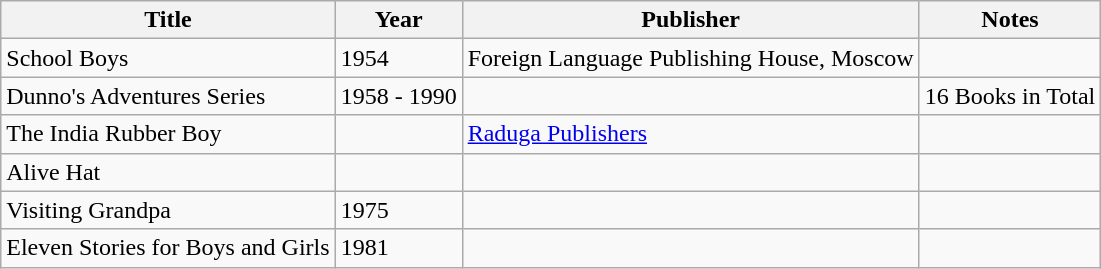<table class="wikitable">
<tr>
<th>Title</th>
<th>Year</th>
<th>Publisher</th>
<th>Notes</th>
</tr>
<tr>
<td>School Boys </td>
<td>1954</td>
<td>Foreign Language Publishing House, Moscow</td>
<td></td>
</tr>
<tr>
<td>Dunno's Adventures Series</td>
<td>1958 - 1990</td>
<td></td>
<td>16 Books in Total</td>
</tr>
<tr>
<td>The India Rubber Boy</td>
<td></td>
<td><a href='#'>Raduga Publishers</a></td>
<td></td>
</tr>
<tr>
<td>Alive Hat</td>
<td></td>
<td></td>
<td></td>
</tr>
<tr>
<td>Visiting Grandpa</td>
<td>1975</td>
<td></td>
<td></td>
</tr>
<tr>
<td>Eleven Stories for Boys and Girls</td>
<td>1981</td>
<td></td>
<td></td>
</tr>
</table>
